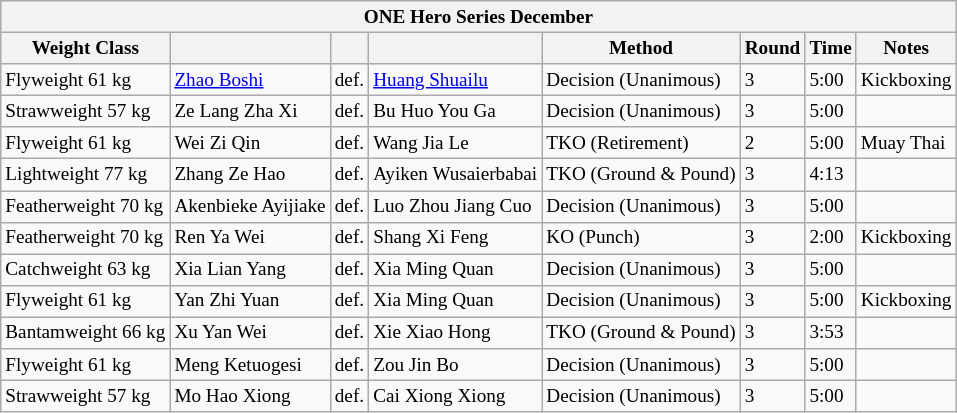<table class="wikitable" style="font-size: 80%;">
<tr>
<th colspan="8"><strong>ONE Hero Series December</strong></th>
</tr>
<tr>
<th colspan="1">Weight Class</th>
<th colspan="1"></th>
<th colspan="1"></th>
<th colspan="1"></th>
<th colspan="1">Method</th>
<th colspan="1">Round</th>
<th colspan="1">Time</th>
<th colspan="1">Notes</th>
</tr>
<tr>
<td>Flyweight 61 kg</td>
<td> <a href='#'>Zhao Boshi</a></td>
<td>def.</td>
<td> <a href='#'>Huang Shuailu</a></td>
<td>Decision (Unanimous)</td>
<td>3</td>
<td>5:00</td>
<td>Kickboxing</td>
</tr>
<tr>
<td>Strawweight 57 kg</td>
<td> Ze Lang Zha Xi</td>
<td>def.</td>
<td> Bu Huo You Ga</td>
<td>Decision (Unanimous)</td>
<td>3</td>
<td>5:00</td>
<td></td>
</tr>
<tr>
<td>Flyweight 61 kg</td>
<td> Wei Zi Qin</td>
<td>def.</td>
<td> Wang Jia Le</td>
<td>TKO (Retirement)</td>
<td>2</td>
<td>5:00</td>
<td>Muay Thai</td>
</tr>
<tr>
<td>Lightweight 77 kg</td>
<td> Zhang Ze Hao</td>
<td>def.</td>
<td> Ayiken Wusaierbabai</td>
<td>TKO (Ground & Pound)</td>
<td>3</td>
<td>4:13</td>
<td></td>
</tr>
<tr>
<td>Featherweight 70 kg</td>
<td> Akenbieke Ayijiake</td>
<td>def.</td>
<td> Luo Zhou Jiang Cuo</td>
<td>Decision (Unanimous)</td>
<td>3</td>
<td>5:00</td>
<td></td>
</tr>
<tr>
<td>Featherweight 70 kg</td>
<td> Ren Ya Wei</td>
<td>def.</td>
<td> Shang Xi Feng</td>
<td>KO (Punch)</td>
<td>3</td>
<td>2:00</td>
<td>Kickboxing</td>
</tr>
<tr>
<td>Catchweight 63 kg</td>
<td> Xia Lian Yang</td>
<td>def.</td>
<td> Xia Ming Quan</td>
<td>Decision (Unanimous)</td>
<td>3</td>
<td>5:00</td>
<td></td>
</tr>
<tr>
<td>Flyweight 61 kg</td>
<td> Yan Zhi Yuan</td>
<td>def.</td>
<td> Xia Ming Quan</td>
<td>Decision (Unanimous)</td>
<td>3</td>
<td>5:00</td>
<td>Kickboxing</td>
</tr>
<tr>
<td>Bantamweight 66 kg</td>
<td> Xu Yan Wei</td>
<td>def.</td>
<td> Xie Xiao Hong</td>
<td>TKO (Ground & Pound)</td>
<td>3</td>
<td>3:53</td>
<td></td>
</tr>
<tr>
<td>Flyweight 61 kg</td>
<td> Meng Ketuogesi</td>
<td>def.</td>
<td> Zou Jin Bo</td>
<td>Decision (Unanimous)</td>
<td>3</td>
<td>5:00</td>
<td></td>
</tr>
<tr>
<td>Strawweight 57 kg</td>
<td> Mo Hao Xiong</td>
<td>def.</td>
<td> Cai Xiong Xiong</td>
<td>Decision (Unanimous)</td>
<td>3</td>
<td>5:00</td>
<td></td>
</tr>
</table>
